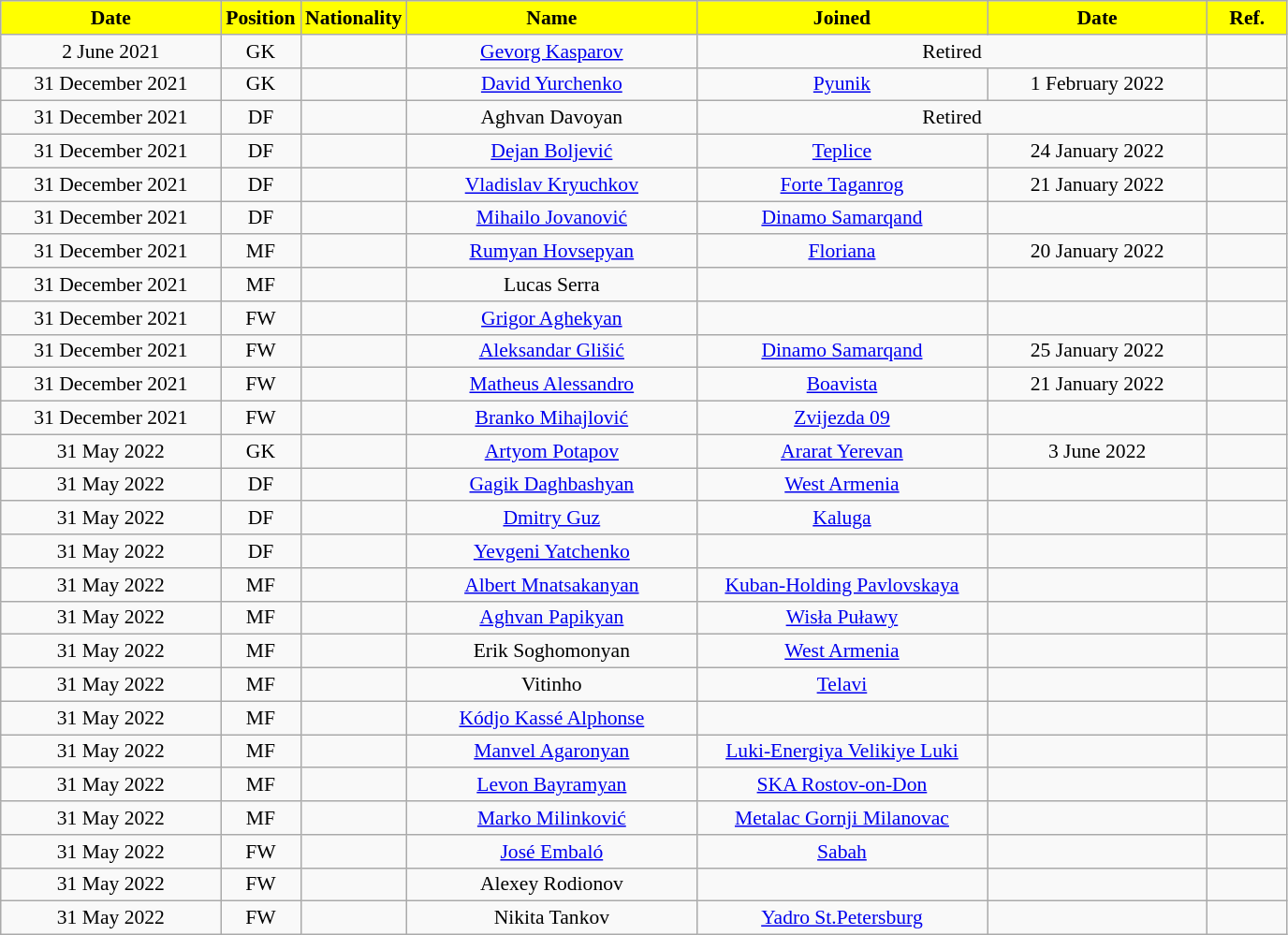<table class="wikitable"  style="text-align:center; font-size:90%; ">
<tr>
<th style="background:yellow; color:#000000; width:150px;">Date</th>
<th style="background:yellow; color:#000000; width:50px;">Position</th>
<th style="background:yellow; color:#000000; width:50px;">Nationality</th>
<th style="background:yellow; color:#000000; width:200px;">Name</th>
<th style="background:yellow; color:#000000; width:200px;">Joined</th>
<th style="background:yellow; color:#000000; width:150px;">Date</th>
<th style="background:yellow; color:#000000; width:50px;">Ref.</th>
</tr>
<tr>
<td>2 June 2021</td>
<td>GK</td>
<td></td>
<td><a href='#'>Gevorg Kasparov</a></td>
<td colspan="2">Retired</td>
<td></td>
</tr>
<tr>
<td>31 December 2021</td>
<td>GK</td>
<td></td>
<td><a href='#'>David Yurchenko</a></td>
<td><a href='#'>Pyunik</a></td>
<td>1 February 2022</td>
<td></td>
</tr>
<tr>
<td>31 December 2021</td>
<td>DF</td>
<td></td>
<td>Aghvan Davoyan</td>
<td colspan="2">Retired</td>
<td></td>
</tr>
<tr>
<td>31 December 2021</td>
<td>DF</td>
<td></td>
<td><a href='#'>Dejan Boljević</a></td>
<td><a href='#'>Teplice</a></td>
<td>24 January 2022</td>
<td></td>
</tr>
<tr>
<td>31 December 2021</td>
<td>DF</td>
<td></td>
<td><a href='#'>Vladislav Kryuchkov</a></td>
<td><a href='#'>Forte Taganrog</a></td>
<td>21 January 2022</td>
<td></td>
</tr>
<tr>
<td>31 December 2021</td>
<td>DF</td>
<td></td>
<td><a href='#'>Mihailo Jovanović</a></td>
<td><a href='#'>Dinamo Samarqand</a></td>
<td></td>
<td></td>
</tr>
<tr>
<td>31 December 2021</td>
<td>MF</td>
<td></td>
<td><a href='#'>Rumyan Hovsepyan</a></td>
<td><a href='#'>Floriana</a></td>
<td>20 January 2022</td>
<td></td>
</tr>
<tr>
<td>31 December 2021</td>
<td>MF</td>
<td></td>
<td>Lucas Serra</td>
<td></td>
<td></td>
<td></td>
</tr>
<tr>
<td>31 December 2021</td>
<td>FW</td>
<td></td>
<td><a href='#'>Grigor Aghekyan</a></td>
<td></td>
<td></td>
<td></td>
</tr>
<tr>
<td>31 December 2021</td>
<td>FW</td>
<td></td>
<td><a href='#'>Aleksandar Glišić</a></td>
<td><a href='#'>Dinamo Samarqand</a></td>
<td>25 January 2022</td>
<td></td>
</tr>
<tr>
<td>31 December 2021</td>
<td>FW</td>
<td></td>
<td><a href='#'>Matheus Alessandro</a></td>
<td><a href='#'>Boavista</a></td>
<td>21 January 2022</td>
<td></td>
</tr>
<tr>
<td>31 December 2021</td>
<td>FW</td>
<td></td>
<td><a href='#'>Branko Mihajlović</a></td>
<td><a href='#'>Zvijezda 09</a></td>
<td></td>
<td></td>
</tr>
<tr>
<td>31 May 2022</td>
<td>GK</td>
<td></td>
<td><a href='#'>Artyom Potapov</a></td>
<td><a href='#'>Ararat Yerevan</a></td>
<td>3 June 2022</td>
<td></td>
</tr>
<tr>
<td>31 May 2022</td>
<td>DF</td>
<td></td>
<td><a href='#'>Gagik Daghbashyan</a></td>
<td><a href='#'>West Armenia</a></td>
<td></td>
<td></td>
</tr>
<tr>
<td>31 May 2022</td>
<td>DF</td>
<td></td>
<td><a href='#'>Dmitry Guz</a></td>
<td><a href='#'>Kaluga</a></td>
<td></td>
<td></td>
</tr>
<tr>
<td>31 May 2022</td>
<td>DF</td>
<td></td>
<td><a href='#'>Yevgeni Yatchenko</a></td>
<td></td>
<td></td>
<td></td>
</tr>
<tr>
<td>31 May 2022</td>
<td>MF</td>
<td></td>
<td><a href='#'>Albert Mnatsakanyan</a></td>
<td><a href='#'>Kuban-Holding Pavlovskaya</a></td>
<td></td>
<td></td>
</tr>
<tr>
<td>31 May 2022</td>
<td>MF</td>
<td></td>
<td><a href='#'>Aghvan Papikyan</a></td>
<td><a href='#'>Wisła Puławy</a></td>
<td></td>
<td></td>
</tr>
<tr>
<td>31 May 2022</td>
<td>MF</td>
<td></td>
<td>Erik Soghomonyan</td>
<td><a href='#'>West Armenia</a></td>
<td></td>
<td></td>
</tr>
<tr>
<td>31 May 2022</td>
<td>MF</td>
<td></td>
<td>Vitinho</td>
<td><a href='#'>Telavi</a></td>
<td></td>
<td></td>
</tr>
<tr>
<td>31 May 2022</td>
<td>MF</td>
<td></td>
<td><a href='#'>Kódjo Kassé Alphonse</a></td>
<td></td>
<td></td>
<td></td>
</tr>
<tr>
<td>31 May 2022</td>
<td>MF</td>
<td></td>
<td><a href='#'>Manvel Agaronyan</a></td>
<td><a href='#'>Luki-Energiya Velikiye Luki</a></td>
<td></td>
<td></td>
</tr>
<tr>
<td>31 May 2022</td>
<td>MF</td>
<td></td>
<td><a href='#'>Levon Bayramyan</a></td>
<td><a href='#'>SKA Rostov-on-Don</a></td>
<td></td>
<td></td>
</tr>
<tr>
<td>31 May 2022</td>
<td>MF</td>
<td></td>
<td><a href='#'>Marko Milinković</a></td>
<td><a href='#'>Metalac Gornji Milanovac</a></td>
<td></td>
<td></td>
</tr>
<tr>
<td>31 May 2022</td>
<td>FW</td>
<td></td>
<td><a href='#'>José Embaló</a></td>
<td><a href='#'>Sabah</a></td>
<td></td>
<td></td>
</tr>
<tr>
<td>31 May 2022</td>
<td>FW</td>
<td></td>
<td>Alexey Rodionov</td>
<td></td>
<td></td>
<td></td>
</tr>
<tr>
<td>31 May 2022</td>
<td>FW</td>
<td></td>
<td>Nikita Tankov</td>
<td><a href='#'>Yadro St.Petersburg</a></td>
<td></td>
<td></td>
</tr>
</table>
